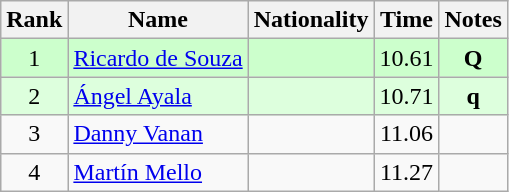<table class="wikitable sortable" style="text-align:center">
<tr>
<th>Rank</th>
<th>Name</th>
<th>Nationality</th>
<th>Time</th>
<th>Notes</th>
</tr>
<tr bgcolor=ccffcc>
<td align=center>1</td>
<td align=left><a href='#'>Ricardo de Souza</a></td>
<td align=left></td>
<td>10.61</td>
<td><strong>Q</strong></td>
</tr>
<tr bgcolor=ddffdd>
<td align=center>2</td>
<td align=left><a href='#'>Ángel Ayala</a></td>
<td align=left></td>
<td>10.71</td>
<td><strong>q</strong></td>
</tr>
<tr>
<td align=center>3</td>
<td align=left><a href='#'>Danny Vanan</a></td>
<td align=left></td>
<td>11.06</td>
<td></td>
</tr>
<tr>
<td align=center>4</td>
<td align=left><a href='#'>Martín Mello</a></td>
<td align=left></td>
<td>11.27</td>
<td></td>
</tr>
</table>
